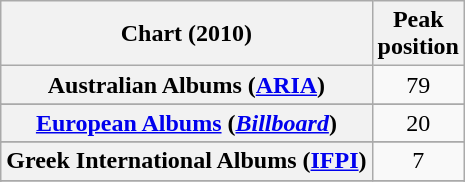<table class="wikitable sortable plainrowheaders" style="text-align:center">
<tr>
<th scope="col">Chart (2010)</th>
<th scope="col">Peak<br>position</th>
</tr>
<tr>
<th scope="row">Australian Albums (<a href='#'>ARIA</a>)</th>
<td>79</td>
</tr>
<tr>
</tr>
<tr>
</tr>
<tr>
<th scope="row"><a href='#'>European Albums</a> (<em><a href='#'>Billboard</a></em>)</th>
<td>20</td>
</tr>
<tr>
</tr>
<tr>
</tr>
<tr>
<th scope="row">Greek International Albums (<a href='#'>IFPI</a>)</th>
<td>7</td>
</tr>
<tr>
</tr>
<tr>
</tr>
<tr>
</tr>
<tr>
</tr>
<tr>
</tr>
<tr>
</tr>
<tr>
</tr>
</table>
